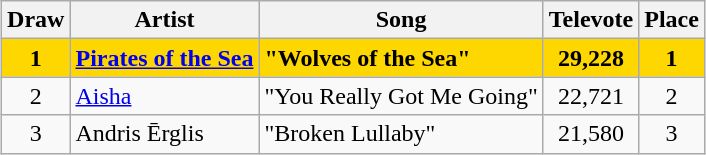<table class="sortable wikitable" style="margin: 1em auto 1em auto; text-align:center">
<tr>
<th>Draw</th>
<th>Artist</th>
<th>Song</th>
<th>Televote</th>
<th>Place</th>
</tr>
<tr style="font-weight:bold; background:gold;">
<td>1</td>
<td align="left"><a href='#'>Pirates of the Sea</a></td>
<td align="left">"Wolves of the Sea"</td>
<td>29,228</td>
<td>1</td>
</tr>
<tr>
<td>2</td>
<td align="left"><a href='#'>Aisha</a></td>
<td align="left">"You Really Got Me Going"</td>
<td>22,721</td>
<td>2</td>
</tr>
<tr>
<td>3</td>
<td align="left">Andris Ērglis</td>
<td align="left">"Broken Lullaby"</td>
<td>21,580</td>
<td>3</td>
</tr>
</table>
